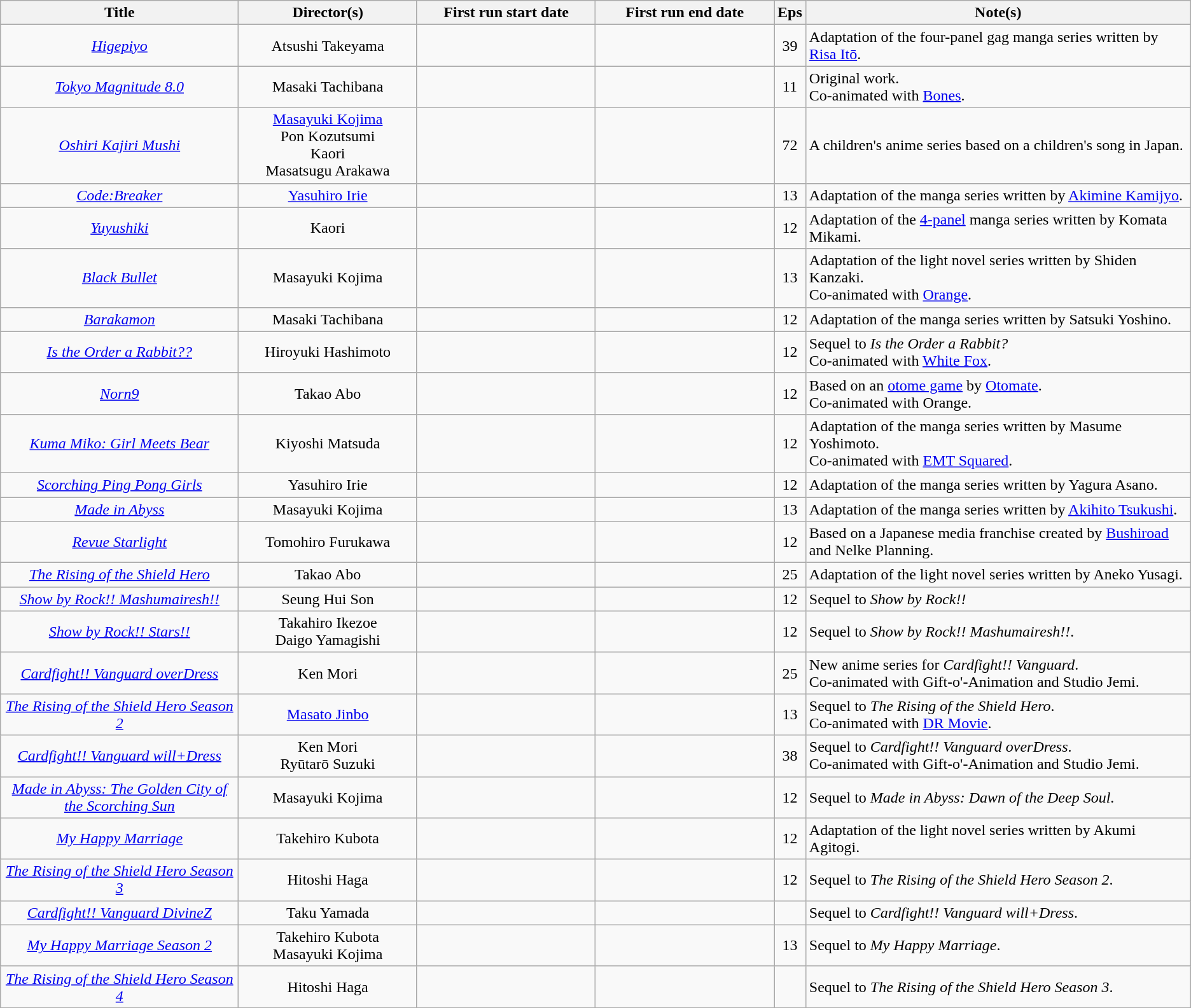<table class="wikitable sortable" style="text-align:center; margin=auto; ">
<tr>
<th scope="col" width=20%>Title</th>
<th scope="col" width=15%>Director(s)</th>
<th scope="col" width=15%>First run start date</th>
<th scope="col" width=15%>First run end date</th>
<th scope="col" class="unsortable">Eps</th>
<th scope="col" class="unsortable">Note(s)</th>
</tr>
<tr>
<td><em><a href='#'>Higepiyo</a></em></td>
<td>Atsushi Takeyama</td>
<td></td>
<td></td>
<td>39</td>
<td style="text-align:left;">Adaptation of the four-panel gag manga series written by <a href='#'>Risa Itō</a>.</td>
</tr>
<tr>
<td><em><a href='#'>Tokyo Magnitude 8.0</a></em></td>
<td>Masaki Tachibana</td>
<td></td>
<td></td>
<td>11</td>
<td style="text-align:left;">Original work. <br> Co-animated with <a href='#'>Bones</a>.</td>
</tr>
<tr>
<td><em><a href='#'>Oshiri Kajiri Mushi</a></em></td>
<td><a href='#'>Masayuki Kojima</a>  <br>Pon Kozutsumi  <br>Kaori  <br>Masatsugu Arakawa </td>
<td></td>
<td></td>
<td>72</td>
<td style="text-align:left;">A children's anime series based on a children's song in Japan.</td>
</tr>
<tr>
<td><em><a href='#'>Code:Breaker</a></em></td>
<td><a href='#'>Yasuhiro Irie</a></td>
<td></td>
<td></td>
<td>13</td>
<td style="text-align:left;">Adaptation of the manga series written by <a href='#'>Akimine Kamijyo</a>.</td>
</tr>
<tr>
<td><em><a href='#'>Yuyushiki</a></em></td>
<td>Kaori</td>
<td></td>
<td></td>
<td>12</td>
<td style="text-align:left;">Adaptation of the <a href='#'>4-panel</a> manga series written by Komata Mikami.</td>
</tr>
<tr>
<td><em><a href='#'>Black Bullet</a></em></td>
<td>Masayuki Kojima</td>
<td></td>
<td></td>
<td>13</td>
<td style="text-align:left;">Adaptation of the light novel series written by Shiden Kanzaki. <br> Co-animated with <a href='#'>Orange</a>.</td>
</tr>
<tr>
<td><em><a href='#'>Barakamon</a></em></td>
<td>Masaki Tachibana</td>
<td></td>
<td></td>
<td>12</td>
<td style="text-align:left;">Adaptation of the manga series written by Satsuki Yoshino.</td>
</tr>
<tr>
<td><em><a href='#'>Is the Order a Rabbit??</a></em></td>
<td>Hiroyuki Hashimoto</td>
<td></td>
<td></td>
<td>12</td>
<td style="text-align:left;">Sequel to <em>Is the Order a Rabbit?</em> <br> Co-animated with <a href='#'>White Fox</a>.</td>
</tr>
<tr>
<td><em><a href='#'>Norn9</a></em></td>
<td>Takao Abo</td>
<td></td>
<td></td>
<td>12</td>
<td style="text-align:left;">Based on an <a href='#'>otome game</a> by <a href='#'>Otomate</a>. <br> Co-animated with Orange.</td>
</tr>
<tr>
<td><em><a href='#'>Kuma Miko: Girl Meets Bear</a></em></td>
<td>Kiyoshi Matsuda</td>
<td></td>
<td></td>
<td>12</td>
<td style="text-align:left;">Adaptation of the manga series written by Masume Yoshimoto. <br> Co-animated with <a href='#'>EMT Squared</a>.</td>
</tr>
<tr>
<td><em><a href='#'>Scorching Ping Pong Girls</a></em></td>
<td>Yasuhiro Irie</td>
<td></td>
<td></td>
<td>12</td>
<td style="text-align:left;">Adaptation of the manga series written by Yagura Asano.</td>
</tr>
<tr>
<td><em><a href='#'>Made in Abyss</a></em></td>
<td>Masayuki Kojima</td>
<td></td>
<td></td>
<td>13</td>
<td style="text-align:left;">Adaptation of the manga series written by <a href='#'>Akihito Tsukushi</a>.</td>
</tr>
<tr>
<td><em><a href='#'>Revue Starlight</a></em></td>
<td>Tomohiro Furukawa</td>
<td></td>
<td></td>
<td>12</td>
<td style="text-align:left;">Based on a Japanese media franchise created by <a href='#'>Bushiroad</a> and Nelke Planning.</td>
</tr>
<tr>
<td><em><a href='#'>The Rising of the Shield Hero</a></em></td>
<td>Takao Abo</td>
<td></td>
<td></td>
<td>25</td>
<td style="text-align:left;">Adaptation of the light novel series written by Aneko Yusagi.</td>
</tr>
<tr>
<td><em><a href='#'>Show by Rock!! Mashumairesh!!</a></em></td>
<td>Seung Hui Son</td>
<td></td>
<td></td>
<td>12</td>
<td style="text-align:left;">Sequel to <em>Show by Rock!!</em></td>
</tr>
<tr>
<td><em><a href='#'>Show by Rock!! Stars!!</a></em></td>
<td>Takahiro Ikezoe <br>Daigo Yamagishi</td>
<td></td>
<td></td>
<td>12</td>
<td style="text-align:left;">Sequel to <em>Show by Rock!! Mashumairesh!!</em>.</td>
</tr>
<tr>
<td><em><a href='#'>Cardfight!! Vanguard overDress</a></em></td>
<td>Ken Mori</td>
<td></td>
<td></td>
<td>25</td>
<td style="text-align:left;">New anime series for <em>Cardfight!! Vanguard</em>.<br> Co-animated with Gift-o'-Animation and Studio Jemi.</td>
</tr>
<tr>
<td><em><a href='#'>The Rising of the Shield Hero Season 2</a></em></td>
<td><a href='#'>Masato Jinbo</a></td>
<td></td>
<td></td>
<td>13</td>
<td style="text-align:left;">Sequel to <em>The Rising of the Shield Hero</em>. <br> Co-animated with <a href='#'>DR Movie</a>.</td>
</tr>
<tr>
<td><em><a href='#'>Cardfight!! Vanguard will+Dress</a></em></td>
<td>Ken Mori <br>Ryūtarō Suzuki</td>
<td></td>
<td></td>
<td>38</td>
<td style="text-align:left;">Sequel to <em>Cardfight!! Vanguard overDress</em>.<br> Co-animated with Gift-o'-Animation and Studio Jemi.</td>
</tr>
<tr>
<td><em><a href='#'>Made in Abyss: The Golden City of the Scorching Sun</a></em></td>
<td>Masayuki Kojima</td>
<td></td>
<td></td>
<td>12</td>
<td style="text-align:left;">Sequel to <em>Made in Abyss: Dawn of the Deep Soul</em>.</td>
</tr>
<tr>
<td><em><a href='#'>My Happy Marriage</a></em></td>
<td>Takehiro Kubota</td>
<td></td>
<td></td>
<td>12</td>
<td style="text-align:left;">Adaptation of the light novel series written by Akumi Agitogi.</td>
</tr>
<tr>
<td><em><a href='#'>The Rising of the Shield Hero Season 3</a></em></td>
<td>Hitoshi Haga</td>
<td></td>
<td></td>
<td>12</td>
<td style="text-align:left;">Sequel to <em>The Rising of the Shield Hero Season 2</em>.</td>
</tr>
<tr>
<td><em><a href='#'>Cardfight!! Vanguard DivineZ</a></em></td>
<td>Taku Yamada</td>
<td></td>
<td></td>
<td></td>
<td style="text-align:left;">Sequel to <em>Cardfight!! Vanguard will+Dress</em>.</td>
</tr>
<tr>
<td><em><a href='#'>My Happy Marriage Season 2</a></em></td>
<td>Takehiro Kubota<br>Masayuki Kojima</td>
<td></td>
<td></td>
<td>13</td>
<td style="text-align:left;">Sequel to <em>My Happy Marriage</em>.</td>
</tr>
<tr>
<td><em><a href='#'>The Rising of the Shield Hero Season 4</a></em></td>
<td>Hitoshi Haga</td>
<td></td>
<td></td>
<td></td>
<td style="text-align:left;">Sequel to <em>The Rising of the Shield Hero Season 3</em>.</td>
</tr>
<tr>
</tr>
</table>
